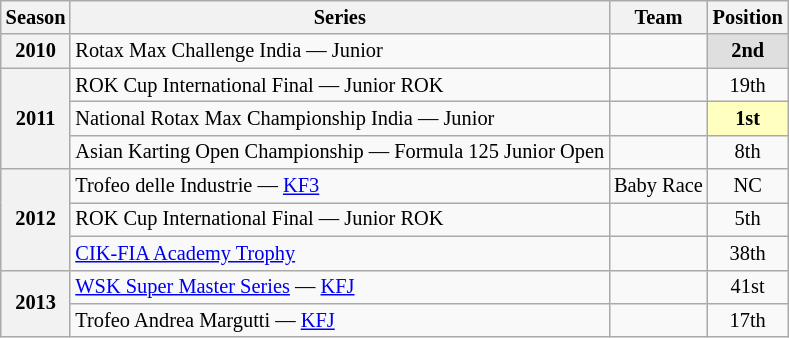<table class="wikitable" style="font-size: 85%; text-align:center">
<tr>
<th>Season</th>
<th>Series</th>
<th>Team</th>
<th>Position</th>
</tr>
<tr>
<th>2010</th>
<td align="left">Rotax Max Challenge India — Junior</td>
<td align="left"></td>
<td style="background:#DFDFDF;"><strong>2nd</strong></td>
</tr>
<tr>
<th rowspan="3">2011</th>
<td align="left">ROK Cup International Final — Junior ROK</td>
<td align="left"></td>
<td>19th</td>
</tr>
<tr>
<td align="left">National Rotax Max Championship India — Junior</td>
<td align="left"></td>
<td style="background:#FFFFBF;"><strong>1st</strong></td>
</tr>
<tr>
<td align="left">Asian Karting Open Championship — Formula 125 Junior Open</td>
<td align="left"></td>
<td>8th</td>
</tr>
<tr>
<th rowspan="3">2012</th>
<td align="left">Trofeo delle Industrie — <a href='#'>KF3</a></td>
<td align="left">Baby Race</td>
<td>NC</td>
</tr>
<tr>
<td align="left">ROK Cup International Final — Junior ROK</td>
<td align="left"></td>
<td>5th</td>
</tr>
<tr>
<td align="left"><a href='#'>CIK-FIA Academy Trophy</a></td>
<td align="left"></td>
<td>38th</td>
</tr>
<tr>
<th rowspan="2">2013</th>
<td align="left"><a href='#'>WSK Super Master Series</a> — <a href='#'>KFJ</a></td>
<td align="left"></td>
<td>41st</td>
</tr>
<tr>
<td align="left">Trofeo Andrea Margutti — <a href='#'>KFJ</a></td>
<td align="left"></td>
<td>17th</td>
</tr>
</table>
